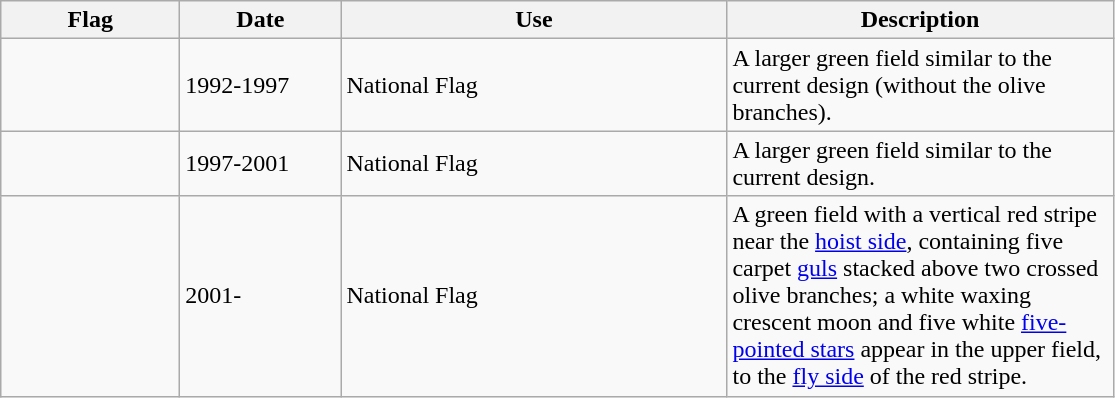<table class="wikitable" style="background: #f9f9f9">
<tr>
<th width="112">Flag</th>
<th width="100">Date</th>
<th width="250">Use</th>
<th width="250">Description</th>
</tr>
<tr>
<td></td>
<td>1992-1997</td>
<td>National Flag</td>
<td>A larger green field similar to the current design (without the olive branches).</td>
</tr>
<tr>
<td></td>
<td>1997-2001</td>
<td>National Flag</td>
<td>A larger green field similar to the current design.</td>
</tr>
<tr>
<td></td>
<td>2001-</td>
<td>National Flag</td>
<td>A green field with a vertical red stripe near the <a href='#'>hoist side</a>, containing five carpet <a href='#'>guls</a> stacked above two crossed olive branches; a white waxing crescent moon and five white <a href='#'>five-pointed stars</a> appear in the upper field, to the <a href='#'>fly side</a> of the red stripe.</td>
</tr>
</table>
